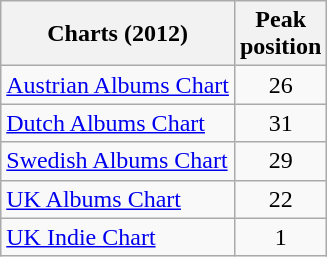<table class="wikitable sortable">
<tr>
<th>Charts (2012)</th>
<th>Peak<br>position</th>
</tr>
<tr>
<td><a href='#'>Austrian Albums Chart</a></td>
<td align="center">26</td>
</tr>
<tr>
<td><a href='#'>Dutch Albums Chart</a></td>
<td align="center">31</td>
</tr>
<tr>
<td><a href='#'>Swedish Albums Chart</a></td>
<td align="center">29</td>
</tr>
<tr>
<td><a href='#'>UK Albums Chart</a></td>
<td align="center">22</td>
</tr>
<tr>
<td><a href='#'>UK Indie Chart</a></td>
<td align="center">1</td>
</tr>
</table>
